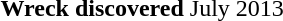<table>
<tr>
<td><strong>Wreck discovered</strong></td>
<td>July 2013<br></td>
</tr>
</table>
